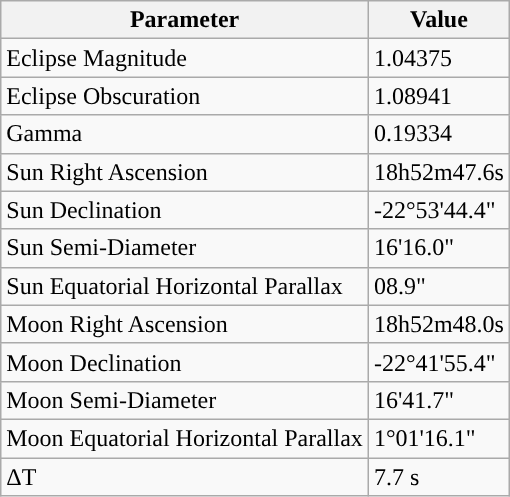<table class="wikitable">
<tr>
<th>Parameter</th>
<th>Value</th>
</tr>
<tr>
<td>Eclipse Magnitude</td>
<td>1.04375</td>
</tr>
<tr>
<td>Eclipse Obscuration</td>
<td>1.08941</td>
</tr>
<tr>
<td>Gamma</td>
<td>0.19334</td>
</tr>
<tr>
<td>Sun Right Ascension</td>
<td>18h52m47.6s</td>
</tr>
<tr>
<td>Sun Declination</td>
<td>-22°53'44.4"</td>
</tr>
<tr>
<td>Sun Semi-Diameter</td>
<td>16'16.0"</td>
</tr>
<tr>
<td>Sun Equatorial Horizontal Parallax</td>
<td>08.9"</td>
</tr>
<tr>
<td>Moon Right Ascension</td>
<td>18h52m48.0s</td>
</tr>
<tr>
<td>Moon Declination</td>
<td>-22°41'55.4"</td>
</tr>
<tr>
<td>Moon Semi-Diameter</td>
<td>16'41.7"</td>
</tr>
<tr>
<td>Moon Equatorial Horizontal Parallax</td>
<td>1°01'16.1"</td>
</tr>
<tr>
<td>ΔT</td>
<td>7.7 s</td>
</tr>
</table>
